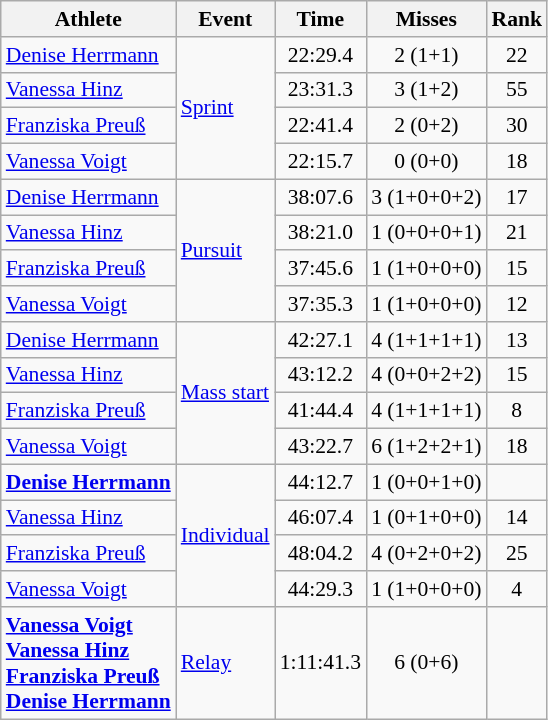<table class="wikitable" style="font-size:90%; text-align:center">
<tr>
<th>Athlete</th>
<th>Event</th>
<th>Time</th>
<th>Misses</th>
<th>Rank</th>
</tr>
<tr>
<td style="text-align:left;"><a href='#'>Denise Herrmann</a></td>
<td style="text-align:left;" rowspan=4><a href='#'>Sprint</a></td>
<td>22:29.4</td>
<td>2 (1+1)</td>
<td>22</td>
</tr>
<tr>
<td style="text-align:left;"><a href='#'>Vanessa Hinz</a></td>
<td>23:31.3</td>
<td>3 (1+2)</td>
<td>55</td>
</tr>
<tr>
<td style="text-align:left;"><a href='#'>Franziska Preuß</a></td>
<td>22:41.4</td>
<td>2 (0+2)</td>
<td>30</td>
</tr>
<tr>
<td style="text-align:left;"><a href='#'>Vanessa Voigt</a></td>
<td>22:15.7</td>
<td>0 (0+0)</td>
<td>18</td>
</tr>
<tr>
<td style="text-align:left;"><a href='#'>Denise Herrmann</a></td>
<td style="text-align:left;" rowspan=4><a href='#'>Pursuit</a></td>
<td>38:07.6</td>
<td>3 (1+0+0+2)</td>
<td>17</td>
</tr>
<tr>
<td style="text-align:left;"><a href='#'>Vanessa Hinz</a></td>
<td>38:21.0</td>
<td>1 (0+0+0+1)</td>
<td>21</td>
</tr>
<tr>
<td style="text-align:left;"><a href='#'>Franziska Preuß</a></td>
<td>37:45.6</td>
<td>1 (1+0+0+0)</td>
<td>15</td>
</tr>
<tr>
<td style="text-align:left;"><a href='#'>Vanessa Voigt</a></td>
<td>37:35.3</td>
<td>1 (1+0+0+0)</td>
<td>12</td>
</tr>
<tr>
<td style="text-align:left;"><a href='#'>Denise Herrmann</a></td>
<td style="text-align:left;" rowspan=4><a href='#'>Mass start</a></td>
<td>42:27.1</td>
<td>4 (1+1+1+1)</td>
<td>13</td>
</tr>
<tr>
<td style="text-align:left;"><a href='#'>Vanessa Hinz</a></td>
<td>43:12.2</td>
<td>4 (0+0+2+2)</td>
<td>15</td>
</tr>
<tr>
<td style="text-align:left;"><a href='#'>Franziska Preuß</a></td>
<td>41:44.4</td>
<td>4 (1+1+1+1)</td>
<td>8</td>
</tr>
<tr>
<td style="text-align:left;"><a href='#'>Vanessa Voigt</a></td>
<td>43:22.7</td>
<td>6 (1+2+2+1)</td>
<td>18</td>
</tr>
<tr>
<td style="text-align:left;"><strong><a href='#'>Denise Herrmann</a></strong></td>
<td style="text-align:left;" rowspan=4><a href='#'>Individual</a></td>
<td>44:12.7</td>
<td>1 (0+0+1+0)</td>
<td></td>
</tr>
<tr>
<td style="text-align:left;"><a href='#'>Vanessa Hinz</a></td>
<td>46:07.4</td>
<td>1 (0+1+0+0)</td>
<td>14</td>
</tr>
<tr>
<td style="text-align:left;"><a href='#'>Franziska Preuß</a></td>
<td>48:04.2</td>
<td>4 (0+2+0+2)</td>
<td>25</td>
</tr>
<tr>
<td style="text-align:left;"><a href='#'>Vanessa Voigt</a></td>
<td>44:29.3</td>
<td>1 (1+0+0+0)</td>
<td>4</td>
</tr>
<tr>
<td style="text-align:left;"><strong><a href='#'>Vanessa Voigt</a><br><a href='#'>Vanessa Hinz</a><br><a href='#'>Franziska Preuß</a><br><a href='#'>Denise Herrmann</a></strong></td>
<td style="text-align:left;"><a href='#'>Relay</a></td>
<td>1:11:41.3</td>
<td>6 (0+6)</td>
<td></td>
</tr>
</table>
